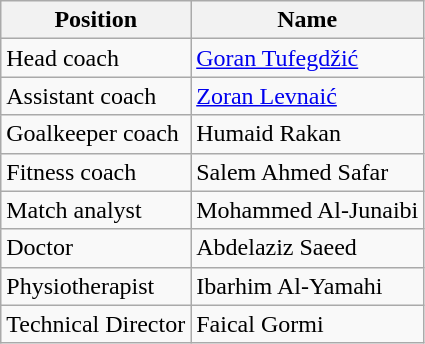<table class="wikitable">
<tr>
<th>Position</th>
<th>Name</th>
</tr>
<tr>
<td>Head coach</td>
<td> <a href='#'>Goran Tufegdžić</a></td>
</tr>
<tr>
<td>Assistant coach</td>
<td> <a href='#'>Zoran Levnaić</a></td>
</tr>
<tr>
<td>Goalkeeper coach</td>
<td> Humaid Rakan</td>
</tr>
<tr>
<td>Fitness coach</td>
<td> Salem Ahmed Safar</td>
</tr>
<tr>
<td>Match analyst</td>
<td> Mohammed Al-Junaibi</td>
</tr>
<tr>
<td>Doctor</td>
<td> Abdelaziz Saeed</td>
</tr>
<tr>
<td>Physiotherapist</td>
<td> Ibarhim Al-Yamahi</td>
</tr>
<tr>
<td>Technical Director</td>
<td> Faical Gormi</td>
</tr>
</table>
